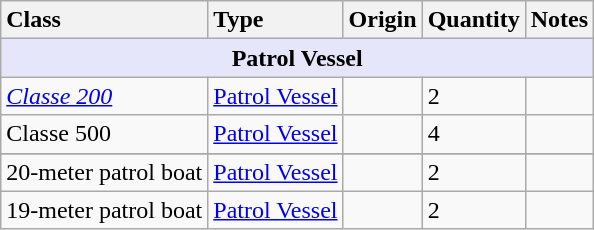<table class="wikitable">
<tr>
<th style="text-align: left;">Class</th>
<th style="text-align: left;">Type</th>
<th style="text-align: left;">Origin</th>
<th style="text-align: left;">Quantity</th>
<th style="text-align: left;">Notes</th>
</tr>
<tr>
<th colspan="7" style="background: lavender;">Patrol Vessel</th>
</tr>
<tr>
<td><a href='#'><em>Classe 200</em></a></td>
<td><a href='#'>Patrol Vessel</a></td>
<td></td>
<td>2</td>
<td></td>
</tr>
<tr>
<td>Classe 500</td>
<td><a href='#'>Patrol Vessel</a></td>
<td></td>
<td>4</td>
<td></td>
</tr>
<tr>
</tr>
<tr>
<td>20-meter patrol boat</td>
<td><a href='#'>Patrol Vessel</a></td>
<td></td>
<td>2</td>
<td></td>
</tr>
<tr>
<td>19-meter patrol boat</td>
<td><a href='#'>Patrol Vessel</a></td>
<td></td>
<td>2</td>
<td></td>
</tr>
</table>
